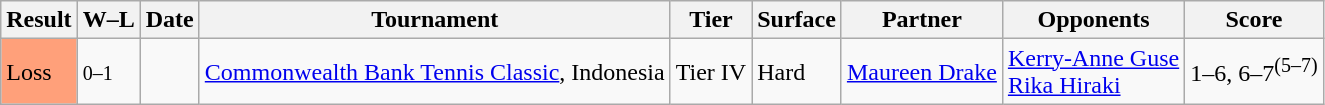<table class="sortable wikitable">
<tr>
<th>Result</th>
<th class="unsortable">W–L</th>
<th>Date</th>
<th>Tournament</th>
<th>Tier</th>
<th>Surface</th>
<th>Partner</th>
<th>Opponents</th>
<th class="unsortable">Score</th>
</tr>
<tr>
<td style="background:#ffa07a;">Loss</td>
<td><small>0–1</small></td>
<td><a href='#'></a></td>
<td><a href='#'>Commonwealth Bank Tennis Classic</a>, Indonesia</td>
<td>Tier IV</td>
<td>Hard</td>
<td> <a href='#'>Maureen Drake</a></td>
<td> <a href='#'>Kerry-Anne Guse</a> <br>  <a href='#'>Rika Hiraki</a></td>
<td>1–6, 6–7<sup>(5–7)</sup></td>
</tr>
</table>
